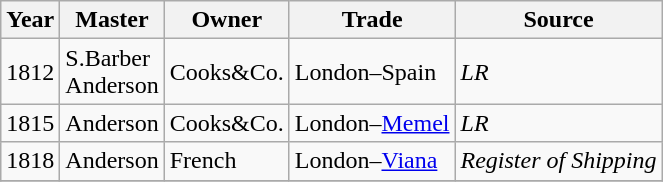<table class=" wikitable">
<tr>
<th>Year</th>
<th>Master</th>
<th>Owner</th>
<th>Trade</th>
<th>Source</th>
</tr>
<tr>
<td>1812</td>
<td>S.Barber<br>Anderson</td>
<td>Cooks&Co.</td>
<td>London–Spain</td>
<td><em>LR</em></td>
</tr>
<tr>
<td>1815</td>
<td>Anderson</td>
<td>Cooks&Co.</td>
<td>London–<a href='#'>Memel</a></td>
<td><em>LR</em></td>
</tr>
<tr>
<td>1818</td>
<td>Anderson</td>
<td>French</td>
<td>London–<a href='#'>Viana</a></td>
<td><em>Register of Shipping</em></td>
</tr>
<tr>
</tr>
</table>
